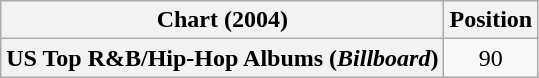<table class="wikitable sortable plainrowheaders">
<tr>
<th scope="col">Chart (2004)</th>
<th scope="col">Position</th>
</tr>
<tr>
<th scope="row">US Top R&B/Hip-Hop Albums (<em>Billboard</em>)</th>
<td style="text-align:center;">90</td>
</tr>
</table>
